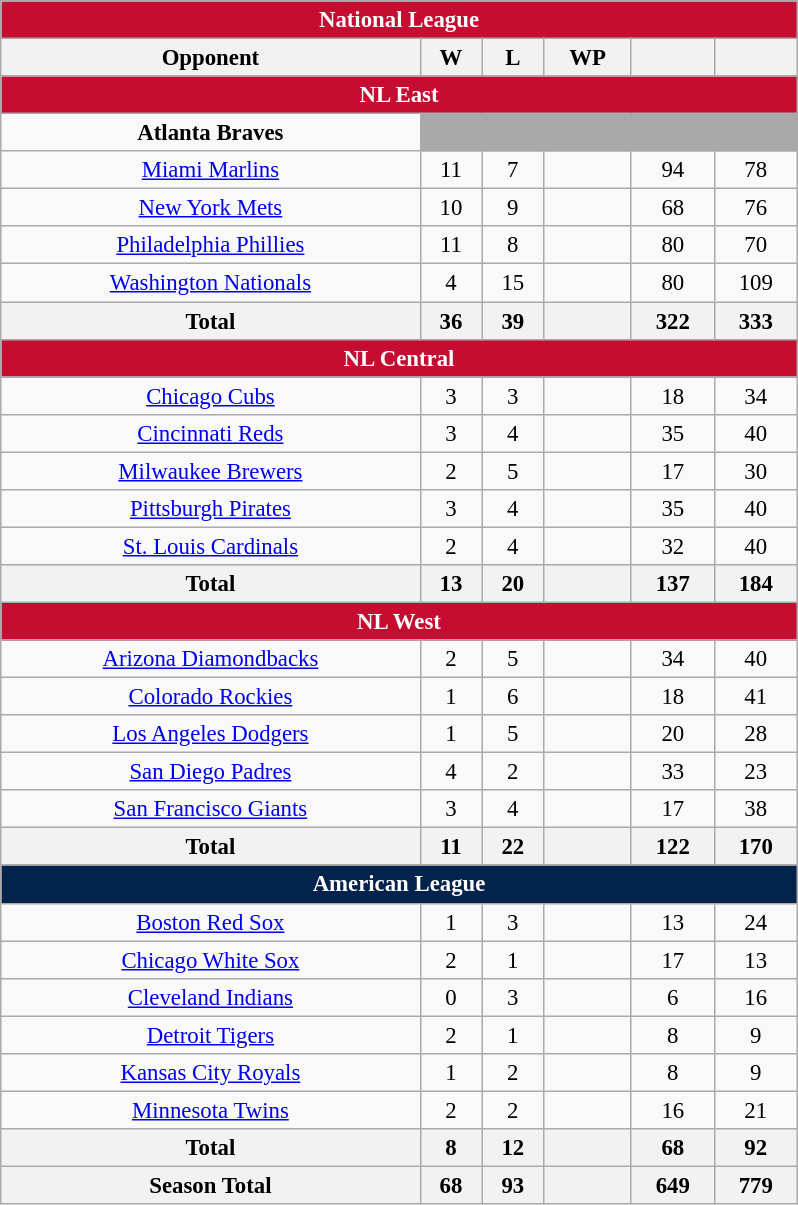<table class="wikitable" style="font-size:95%; text-align:center; width:35em; margin:1em auto;">
<tr>
<th colspan="7" style="background:#c60c30; color:#fff;">National League</th>
</tr>
<tr>
<th>Opponent</th>
<th>W</th>
<th>L</th>
<th>WP</th>
<th></th>
<th></th>
</tr>
<tr>
<th colspan="7" style="background:#c60c30; color:#fff;">NL East</th>
</tr>
<tr>
<td><strong>Atlanta Braves</strong></td>
<td colspan="5" style="background:darkgrey;"></td>
</tr>
<tr>
<td><a href='#'>Miami Marlins</a></td>
<td>11</td>
<td>7</td>
<td></td>
<td>94</td>
<td>78</td>
</tr>
<tr>
<td><a href='#'>New York Mets</a></td>
<td>10</td>
<td>9</td>
<td></td>
<td>68</td>
<td>76</td>
</tr>
<tr>
<td><a href='#'>Philadelphia Phillies</a></td>
<td>11</td>
<td>8</td>
<td></td>
<td>80</td>
<td>70</td>
</tr>
<tr>
<td><a href='#'>Washington Nationals</a></td>
<td>4</td>
<td>15</td>
<td></td>
<td>80</td>
<td>109</td>
</tr>
<tr>
<th>Total</th>
<th>36</th>
<th>39</th>
<th></th>
<th>322</th>
<th>333</th>
</tr>
<tr>
<th colspan="7" style="background:#c60c30; color:#fff;">NL Central</th>
</tr>
<tr>
<td><a href='#'>Chicago Cubs</a></td>
<td>3</td>
<td>3</td>
<td></td>
<td>18</td>
<td>34</td>
</tr>
<tr>
<td><a href='#'>Cincinnati Reds</a></td>
<td>3</td>
<td>4</td>
<td></td>
<td>35</td>
<td>40</td>
</tr>
<tr>
<td><a href='#'>Milwaukee Brewers</a></td>
<td>2</td>
<td>5</td>
<td></td>
<td>17</td>
<td>30</td>
</tr>
<tr>
<td><a href='#'>Pittsburgh Pirates</a></td>
<td>3</td>
<td>4</td>
<td></td>
<td>35</td>
<td>40</td>
</tr>
<tr>
<td><a href='#'>St. Louis Cardinals</a></td>
<td>2</td>
<td>4</td>
<td></td>
<td>32</td>
<td>40</td>
</tr>
<tr>
<th>Total</th>
<th>13</th>
<th>20</th>
<th></th>
<th>137</th>
<th>184</th>
</tr>
<tr>
<th colspan="7" style="background:#c60c30; color:#fff;">NL West</th>
</tr>
<tr>
<td><a href='#'>Arizona Diamondbacks</a></td>
<td>2</td>
<td>5</td>
<td></td>
<td>34</td>
<td>40</td>
</tr>
<tr>
<td><a href='#'>Colorado Rockies</a></td>
<td>1</td>
<td>6</td>
<td></td>
<td>18</td>
<td>41</td>
</tr>
<tr>
<td><a href='#'>Los Angeles Dodgers</a></td>
<td>1</td>
<td>5</td>
<td></td>
<td>20</td>
<td>28</td>
</tr>
<tr>
<td><a href='#'>San Diego Padres</a></td>
<td>4</td>
<td>2</td>
<td></td>
<td>33</td>
<td>23</td>
</tr>
<tr>
<td><a href='#'>San Francisco Giants</a></td>
<td>3</td>
<td>4</td>
<td></td>
<td>17</td>
<td>38</td>
</tr>
<tr>
<th>Total</th>
<th>11</th>
<th>22</th>
<th></th>
<th>122</th>
<th>170</th>
</tr>
<tr>
<th colspan="7" style="background:#03224c; color:#fff;">American League</th>
</tr>
<tr>
<td><a href='#'>Boston Red Sox</a></td>
<td>1</td>
<td>3</td>
<td></td>
<td>13</td>
<td>24</td>
</tr>
<tr>
<td><a href='#'>Chicago White Sox</a></td>
<td>2</td>
<td>1</td>
<td></td>
<td>17</td>
<td>13</td>
</tr>
<tr>
<td><a href='#'>Cleveland Indians</a></td>
<td>0</td>
<td>3</td>
<td></td>
<td>6</td>
<td>16</td>
</tr>
<tr>
<td><a href='#'>Detroit Tigers</a></td>
<td>2</td>
<td>1</td>
<td></td>
<td>8</td>
<td>9</td>
</tr>
<tr>
<td><a href='#'>Kansas City Royals</a></td>
<td>1</td>
<td>2</td>
<td></td>
<td>8</td>
<td>9</td>
</tr>
<tr>
<td><a href='#'>Minnesota Twins</a></td>
<td>2</td>
<td>2</td>
<td></td>
<td>16</td>
<td>21</td>
</tr>
<tr>
<th>Total</th>
<th>8</th>
<th>12</th>
<th></th>
<th>68</th>
<th>92</th>
</tr>
<tr>
<th>Season Total</th>
<th>68</th>
<th>93</th>
<th></th>
<th>649</th>
<th>779</th>
</tr>
</table>
